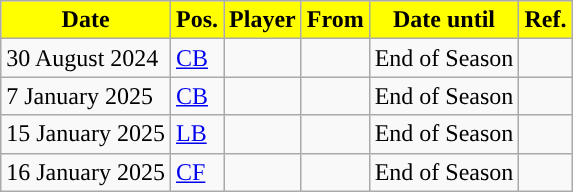<table class="wikitable plainrowheaders sortable">
<tr>
<th style="background: yellow; color: black; ">Date</th>
<th style="background: yellow; color: black; ">Pos.</th>
<th style="background: yellow; color: black; ">Player</th>
<th style="background: yellow; color: black; ">From</th>
<th style="background: yellow; color: black; ">Date until</th>
<th style="background: yellow; color: black; ">Ref.</th>
</tr>
<tr>
<td>30 August 2024</td>
<td><a href='#'>CB</a></td>
<td></td>
<td></td>
<td>End of Season</td>
<td></td>
</tr>
<tr>
<td>7 January 2025</td>
<td><a href='#'>CB</a></td>
<td></td>
<td></td>
<td>End of Season</td>
<td></td>
</tr>
<tr>
<td>15 January 2025</td>
<td><a href='#'>LB</a></td>
<td></td>
<td></td>
<td>End of Season</td>
<td></td>
</tr>
<tr>
<td>16 January 2025</td>
<td><a href='#'>CF</a></td>
<td></td>
<td></td>
<td>End of Season</td>
<td></td>
</tr>
</table>
